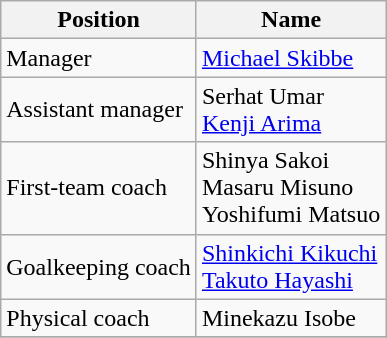<table class="wikitable">
<tr>
<th>Position</th>
<th>Name</th>
</tr>
<tr>
<td>Manager</td>
<td> <a href='#'>Michael Skibbe</a></td>
</tr>
<tr>
<td>Assistant manager</td>
<td>  Serhat Umar<br> <a href='#'>Kenji Arima</a></td>
</tr>
<tr>
<td>First-team coach</td>
<td> Shinya Sakoi<br> Masaru Misuno<br> Yoshifumi Matsuo</td>
</tr>
<tr>
<td>Goalkeeping coach</td>
<td> <a href='#'>Shinkichi Kikuchi</a><br> <a href='#'>Takuto Hayashi</a></td>
</tr>
<tr>
<td>Physical coach</td>
<td> Minekazu Isobe</td>
</tr>
<tr>
</tr>
</table>
